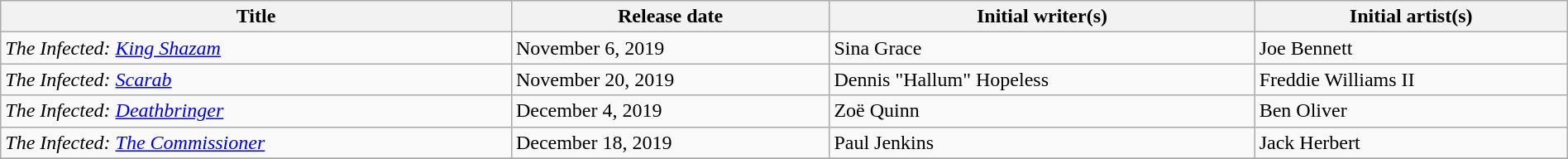<table class="wikitable" style="width:100%">
<tr>
<th>Title</th>
<th>Release date</th>
<th>Initial writer(s)</th>
<th>Initial artist(s)</th>
</tr>
<tr>
<td><em>The Infected: <a href='#'>King Shazam</a></em></td>
<td>November 6, 2019</td>
<td>Sina Grace</td>
<td>Joe Bennett</td>
</tr>
<tr>
<td><em>The Infected: <a href='#'>Scarab</a></em></td>
<td>November 20, 2019</td>
<td>Dennis "Hallum" Hopeless</td>
<td>Freddie Williams II</td>
</tr>
<tr>
<td><em>The Infected: <a href='#'>Deathbringer</a></em></td>
<td>December 4, 2019</td>
<td>Zoë Quinn</td>
<td>Ben Oliver</td>
</tr>
<tr>
<td><em>The Infected: <a href='#'>The Commissioner</a></em></td>
<td>December 18, 2019</td>
<td>Paul Jenkins</td>
<td>Jack Herbert</td>
</tr>
<tr>
</tr>
</table>
